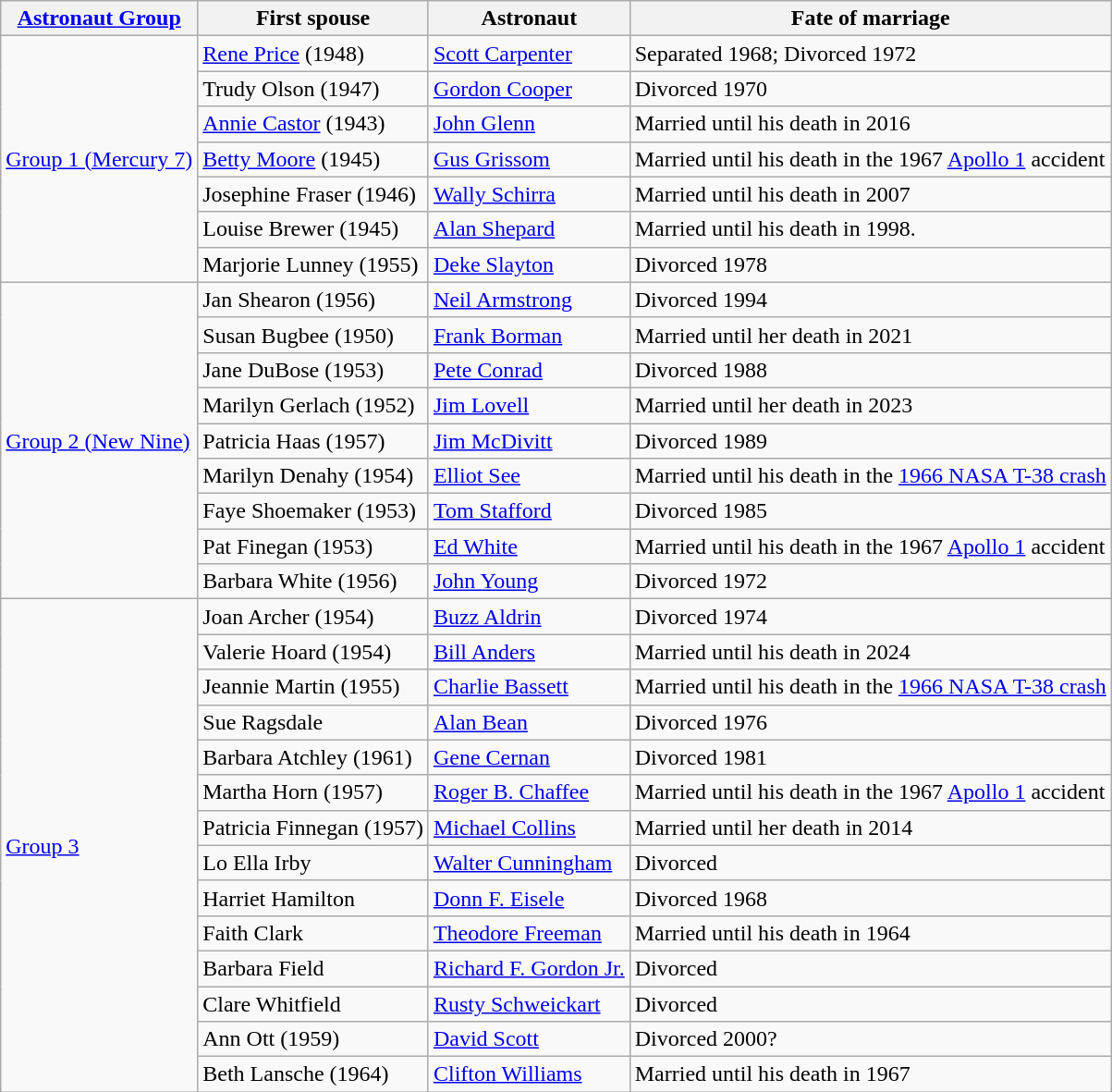<table class="wikitable">
<tr>
<th><a href='#'>Astronaut Group</a></th>
<th>First spouse</th>
<th>Astronaut</th>
<th>Fate of marriage</th>
</tr>
<tr>
<td rowspan="7"><a href='#'>Group 1 (Mercury 7)</a></td>
<td><a href='#'>Rene Price</a> (1948)</td>
<td><a href='#'>Scott Carpenter</a></td>
<td>Separated 1968; Divorced 1972</td>
</tr>
<tr>
<td>Trudy Olson (1947)</td>
<td><a href='#'>Gordon Cooper</a></td>
<td>Divorced 1970</td>
</tr>
<tr>
<td><a href='#'>Annie Castor</a> (1943)</td>
<td><a href='#'>John Glenn</a></td>
<td>Married until his death in 2016</td>
</tr>
<tr>
<td><a href='#'>Betty Moore</a> (1945)</td>
<td><a href='#'>Gus Grissom</a></td>
<td>Married until his death in the 1967 <a href='#'>Apollo 1</a> accident</td>
</tr>
<tr>
<td>Josephine Fraser (1946)</td>
<td><a href='#'>Wally Schirra</a></td>
<td>Married until his death in 2007</td>
</tr>
<tr>
<td>Louise Brewer (1945)</td>
<td><a href='#'>Alan Shepard</a></td>
<td>Married until his death in 1998.</td>
</tr>
<tr>
<td>Marjorie Lunney (1955)</td>
<td><a href='#'>Deke Slayton</a></td>
<td>Divorced 1978</td>
</tr>
<tr>
<td rowspan="9"><a href='#'>Group 2 (New Nine)</a></td>
<td>Jan Shearon (1956)</td>
<td><a href='#'>Neil Armstrong</a></td>
<td>Divorced 1994</td>
</tr>
<tr>
<td>Susan Bugbee (1950)</td>
<td><a href='#'>Frank Borman</a></td>
<td>Married until her death in 2021</td>
</tr>
<tr>
<td>Jane DuBose (1953)</td>
<td><a href='#'>Pete Conrad</a></td>
<td>Divorced 1988</td>
</tr>
<tr>
<td>Marilyn Gerlach (1952)</td>
<td><a href='#'>Jim Lovell</a></td>
<td>Married until her death in 2023</td>
</tr>
<tr>
<td>Patricia Haas (1957) </td>
<td><a href='#'>Jim McDivitt</a></td>
<td>Divorced 1989 </td>
</tr>
<tr>
<td>Marilyn Denahy (1954)</td>
<td><a href='#'>Elliot See</a></td>
<td>Married until his death in the <a href='#'>1966 NASA T-38 crash</a></td>
</tr>
<tr>
<td>Faye Shoemaker (1953)</td>
<td><a href='#'>Tom Stafford</a></td>
<td>Divorced 1985</td>
</tr>
<tr>
<td>Pat Finegan (1953)</td>
<td><a href='#'>Ed White</a></td>
<td>Married until his death in the 1967 <a href='#'>Apollo 1</a> accident</td>
</tr>
<tr>
<td>Barbara White (1956)</td>
<td><a href='#'>John Young</a></td>
<td>Divorced 1972</td>
</tr>
<tr>
<td rowspan="14"><a href='#'>Group 3</a></td>
<td>Joan Archer (1954)</td>
<td><a href='#'>Buzz Aldrin</a></td>
<td>Divorced 1974</td>
</tr>
<tr>
<td>Valerie Hoard (1954)</td>
<td><a href='#'>Bill Anders</a></td>
<td>Married until his death in 2024</td>
</tr>
<tr>
<td>Jeannie Martin (1955)</td>
<td><a href='#'>Charlie Bassett</a></td>
<td>Married until his death in the <a href='#'>1966 NASA T-38 crash</a></td>
</tr>
<tr>
<td>Sue Ragsdale</td>
<td><a href='#'>Alan Bean</a></td>
<td>Divorced 1976</td>
</tr>
<tr>
<td>Barbara Atchley (1961)</td>
<td><a href='#'>Gene Cernan</a></td>
<td>Divorced 1981</td>
</tr>
<tr>
<td>Martha Horn (1957)</td>
<td><a href='#'>Roger B. Chaffee</a></td>
<td>Married until his death in the 1967 <a href='#'>Apollo 1</a> accident</td>
</tr>
<tr>
<td>Patricia Finnegan (1957)</td>
<td><a href='#'>Michael Collins</a></td>
<td>Married until her death in 2014</td>
</tr>
<tr>
<td>Lo Ella Irby</td>
<td><a href='#'>Walter Cunningham</a></td>
<td>Divorced</td>
</tr>
<tr>
<td>Harriet Hamilton</td>
<td><a href='#'>Donn F. Eisele</a></td>
<td>Divorced 1968</td>
</tr>
<tr>
<td>Faith Clark</td>
<td><a href='#'>Theodore Freeman</a></td>
<td>Married until his death in 1964</td>
</tr>
<tr>
<td>Barbara Field</td>
<td><a href='#'>Richard F. Gordon Jr.</a></td>
<td>Divorced</td>
</tr>
<tr>
<td>Clare Whitfield</td>
<td><a href='#'>Rusty Schweickart</a></td>
<td>Divorced</td>
</tr>
<tr>
<td>Ann Ott (1959)</td>
<td><a href='#'>David Scott</a></td>
<td>Divorced 2000?</td>
</tr>
<tr>
<td>Beth Lansche (1964)</td>
<td><a href='#'>Clifton Williams</a></td>
<td>Married until his death in 1967</td>
</tr>
</table>
